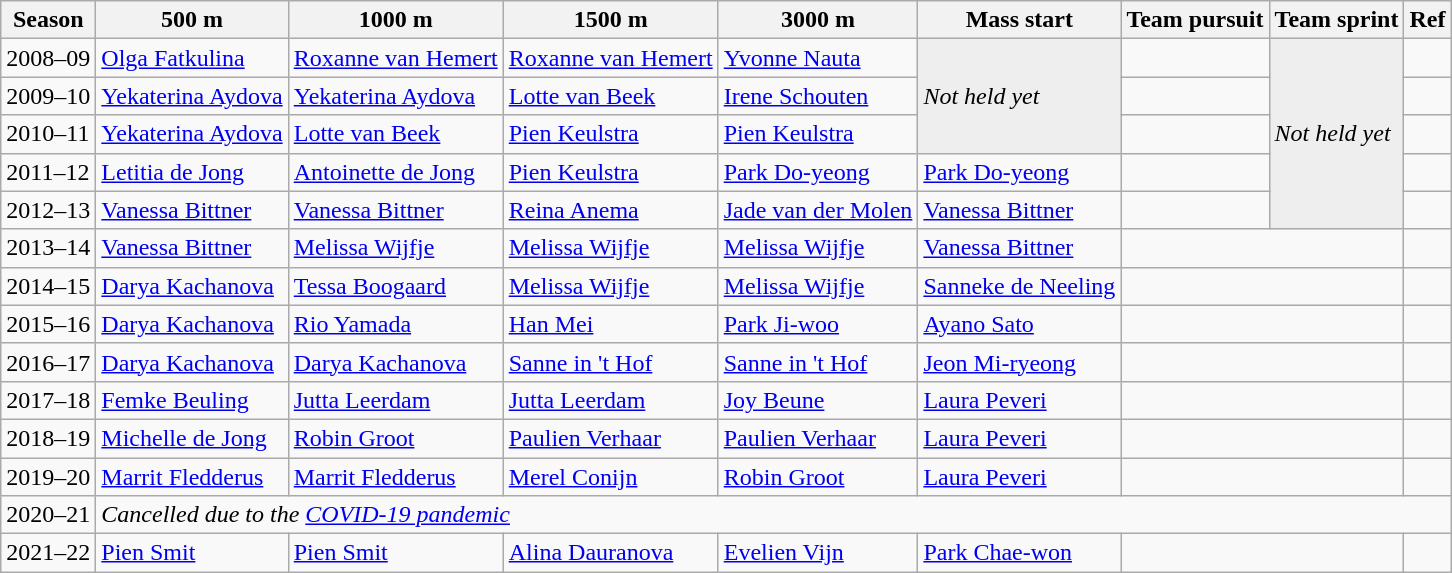<table class="wikitable" 92%>
<tr>
<th>Season</th>
<th>500 m</th>
<th>1000 m</th>
<th>1500 m</th>
<th>3000 m</th>
<th>Mass start</th>
<th>Team pursuit</th>
<th>Team sprint</th>
<th>Ref</th>
</tr>
<tr>
<td>2008–09</td>
<td> <a href='#'>Olga Fatkulina</a></td>
<td> <a href='#'>Roxanne van Hemert</a></td>
<td> <a href='#'>Roxanne van Hemert</a></td>
<td> <a href='#'>Yvonne Nauta</a></td>
<td style="background:#eee;" rowspan="3"><em>Not held yet</em></td>
<td></td>
<td style="background:#eee;" rowspan="5"><em>Not held yet</em></td>
<td></td>
</tr>
<tr>
<td>2009–10</td>
<td> <a href='#'>Yekaterina Aydova</a></td>
<td> <a href='#'>Yekaterina Aydova</a></td>
<td> <a href='#'>Lotte van Beek</a></td>
<td> <a href='#'>Irene Schouten</a></td>
<td></td>
<td></td>
</tr>
<tr>
<td>2010–11</td>
<td> <a href='#'>Yekaterina Aydova</a></td>
<td> <a href='#'>Lotte van Beek</a></td>
<td> <a href='#'>Pien Keulstra</a></td>
<td> <a href='#'>Pien Keulstra</a></td>
<td></td>
<td></td>
</tr>
<tr>
<td>2011–12</td>
<td> <a href='#'>Letitia de Jong</a></td>
<td> <a href='#'>Antoinette de Jong</a></td>
<td> <a href='#'>Pien Keulstra</a></td>
<td> <a href='#'>Park Do-yeong</a></td>
<td> <a href='#'>Park Do-yeong</a></td>
<td></td>
<td></td>
</tr>
<tr>
<td>2012–13</td>
<td> <a href='#'>Vanessa Bittner</a></td>
<td> <a href='#'>Vanessa Bittner</a></td>
<td> <a href='#'>Reina Anema</a></td>
<td> <a href='#'>Jade van der Molen</a></td>
<td> <a href='#'>Vanessa Bittner</a></td>
<td></td>
<td></td>
</tr>
<tr>
<td>2013–14</td>
<td> <a href='#'>Vanessa Bittner</a></td>
<td> <a href='#'>Melissa Wijfje</a></td>
<td> <a href='#'>Melissa Wijfje</a></td>
<td> <a href='#'>Melissa Wijfje</a></td>
<td> <a href='#'>Vanessa Bittner</a></td>
<td colspan="2" style="text-align:center;"></td>
<td></td>
</tr>
<tr>
<td>2014–15</td>
<td> <a href='#'>Darya Kachanova</a></td>
<td> <a href='#'>Tessa Boogaard</a></td>
<td> <a href='#'>Melissa Wijfje</a></td>
<td> <a href='#'>Melissa Wijfje</a></td>
<td> <a href='#'>Sanneke de Neeling</a></td>
<td colspan="2" style="text-align:center;"></td>
<td></td>
</tr>
<tr>
<td>2015–16</td>
<td> <a href='#'>Darya Kachanova</a></td>
<td> <a href='#'>Rio Yamada</a></td>
<td> <a href='#'>Han Mei</a></td>
<td> <a href='#'>Park Ji-woo</a></td>
<td> <a href='#'>Ayano Sato</a></td>
<td colspan="2" style="text-align:center;"></td>
<td></td>
</tr>
<tr>
<td>2016–17</td>
<td> <a href='#'>Darya Kachanova</a></td>
<td> <a href='#'>Darya Kachanova</a></td>
<td> <a href='#'>Sanne in 't Hof</a></td>
<td> <a href='#'>Sanne in 't Hof</a></td>
<td> <a href='#'>Jeon Mi-ryeong</a></td>
<td colspan="2" style="text-align:center;"></td>
<td></td>
</tr>
<tr>
<td>2017–18</td>
<td> <a href='#'>Femke Beuling</a></td>
<td> <a href='#'>Jutta Leerdam</a></td>
<td> <a href='#'>Jutta Leerdam</a></td>
<td> <a href='#'>Joy Beune</a></td>
<td> <a href='#'>Laura Peveri</a></td>
<td colspan="2" style="text-align:center;"></td>
<td></td>
</tr>
<tr>
<td>2018–19</td>
<td> <a href='#'>Michelle de Jong</a></td>
<td> <a href='#'>Robin Groot</a></td>
<td> <a href='#'>Paulien Verhaar</a></td>
<td> <a href='#'>Paulien Verhaar</a></td>
<td> <a href='#'>Laura Peveri</a></td>
<td colspan="2" style="text-align:center;"></td>
<td></td>
</tr>
<tr>
<td>2019–20</td>
<td> <a href='#'>Marrit Fledderus</a></td>
<td> <a href='#'>Marrit Fledderus</a></td>
<td> <a href='#'>Merel Conijn</a></td>
<td> <a href='#'>Robin Groot</a></td>
<td> <a href='#'>Laura Peveri</a></td>
<td colspan="2" style="text-align:center;"></td>
<td></td>
</tr>
<tr>
<td>2020–21</td>
<td colspan=8><em>Cancelled due to the <a href='#'>COVID-19 pandemic</a></em></td>
</tr>
<tr>
<td>2021–22</td>
<td> <a href='#'>Pien Smit</a></td>
<td> <a href='#'>Pien Smit</a></td>
<td> <a href='#'>Alina Dauranova</a></td>
<td> <a href='#'>Evelien Vijn</a></td>
<td> <a href='#'>Park Chae-won</a></td>
<td colspan="2" style="text-align:center;"></td>
<td></td>
</tr>
</table>
